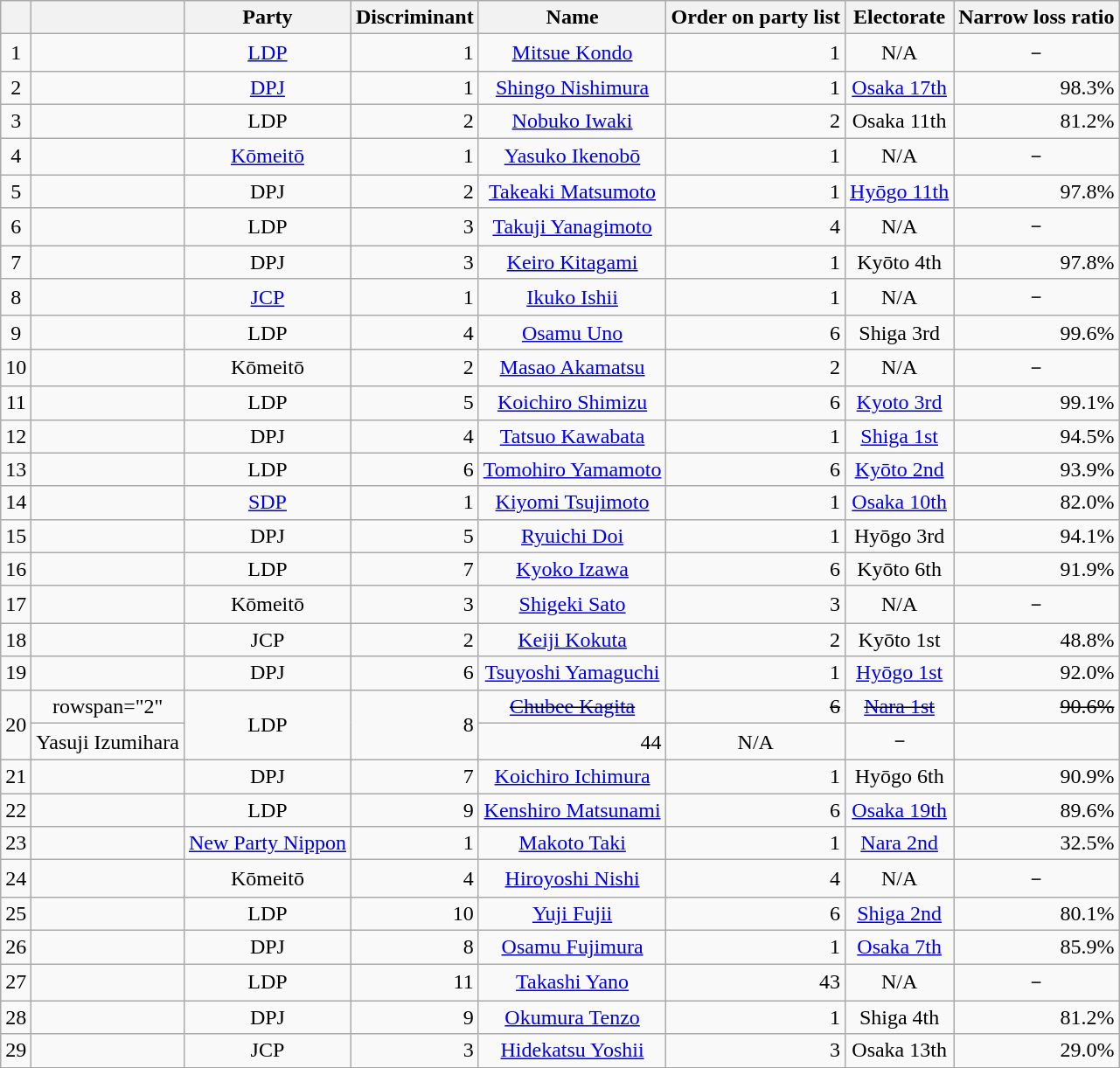<table class="wikitable sortable" style="text-align:center;">
<tr>
<th></th>
<th></th>
<th>Party</th>
<th>Discriminant</th>
<th>Name</th>
<th>Order on party list</th>
<th>Electorate</th>
<th>Narrow loss ratio</th>
</tr>
<tr>
<td>1</td>
<td></td>
<td><a href='#'>LDP</a></td>
<td style="text-align: right;">1</td>
<td><a href='#'>Mitsue Kondo</a></td>
<td style="text-align: right;">1</td>
<td>N/A</td>
<td>－</td>
</tr>
<tr>
<td>2</td>
<td></td>
<td><a href='#'>DPJ</a></td>
<td style="text-align: right;">1</td>
<td><a href='#'>Shingo Nishimura</a></td>
<td style="text-align: right;">1</td>
<td><a href='#'>Osaka 17th</a></td>
<td style="text-align: right;">98.3%</td>
</tr>
<tr>
<td>3</td>
<td></td>
<td>LDP</td>
<td style="text-align: right;">2</td>
<td><a href='#'>Nobuko Iwaki</a></td>
<td style="text-align: right;">2</td>
<td>Osaka 11th</td>
<td style="text-align: right;">81.2%</td>
</tr>
<tr>
<td>4</td>
<td></td>
<td><a href='#'>Kōmeitō</a></td>
<td style="text-align: right;">1</td>
<td><a href='#'>Yasuko Ikenobō</a></td>
<td style="text-align: right;">1</td>
<td>N/A</td>
<td>－</td>
</tr>
<tr>
<td>5</td>
<td></td>
<td>DPJ</td>
<td style="text-align: right;">2</td>
<td><a href='#'>Takeaki Matsumoto</a></td>
<td style="text-align: right;">1</td>
<td><a href='#'>Hyōgo 11th</a></td>
<td style="text-align: right;">97.8%</td>
</tr>
<tr>
<td>6</td>
<td></td>
<td>LDP</td>
<td style="text-align: right;">3</td>
<td><a href='#'>Takuji Yanagimoto</a></td>
<td style="text-align: right;">4</td>
<td>N/A</td>
<td>－</td>
</tr>
<tr>
<td>7</td>
<td></td>
<td>DPJ</td>
<td style="text-align: right;">3</td>
<td><a href='#'>Keiro Kitagami</a></td>
<td style="text-align: right;">1</td>
<td>Kyōto 4th</td>
<td style="text-align: right;">97.8%</td>
</tr>
<tr>
<td>8</td>
<td></td>
<td><a href='#'>JCP</a></td>
<td style="text-align: right;">1</td>
<td><a href='#'>Ikuko Ishii</a></td>
<td style="text-align: right;">1</td>
<td>N/A</td>
<td>－</td>
</tr>
<tr>
<td>9</td>
<td></td>
<td>LDP</td>
<td style="text-align: right;">4</td>
<td><a href='#'>Osamu Uno</a></td>
<td style="text-align: right;">6</td>
<td>Shiga 3rd</td>
<td style="text-align: right;">99.6%</td>
</tr>
<tr>
<td>10</td>
<td></td>
<td>Kōmeitō</td>
<td style="text-align: right;">2</td>
<td><a href='#'>Masao Akamatsu</a></td>
<td style="text-align: right;">2</td>
<td>N/A</td>
<td>－</td>
</tr>
<tr>
<td>11</td>
<td></td>
<td>LDP</td>
<td style="text-align: right;">5</td>
<td><a href='#'>Koichiro Shimizu</a></td>
<td style="text-align: right;">6</td>
<td><a href='#'>Kyoto 3rd</a></td>
<td style="text-align: right;">99.1%</td>
</tr>
<tr>
<td>12</td>
<td></td>
<td>DPJ</td>
<td style="text-align: right;">4</td>
<td><a href='#'>Tatsuo Kawabata</a></td>
<td style="text-align: right;">1</td>
<td><a href='#'>Shiga 1st</a></td>
<td style="text-align: right;">94.5%</td>
</tr>
<tr>
<td>13</td>
<td></td>
<td>LDP</td>
<td style="text-align: right;">6</td>
<td><a href='#'>Tomohiro Yamamoto</a></td>
<td style="text-align: right;">6</td>
<td><a href='#'>Kyōto 2nd</a></td>
<td style="text-align: right;">93.9%</td>
</tr>
<tr>
<td>14</td>
<td></td>
<td><a href='#'>SDP</a></td>
<td style="text-align: right;">1</td>
<td><a href='#'>Kiyomi Tsujimoto</a></td>
<td style="text-align: right;">1</td>
<td><a href='#'>Osaka 10th</a></td>
<td style="text-align: right;">82.0%</td>
</tr>
<tr>
<td>15</td>
<td></td>
<td>DPJ</td>
<td style="text-align: right;">5</td>
<td><a href='#'>Ryuichi Doi</a></td>
<td style="text-align: right;">1</td>
<td>Hyōgo 3rd</td>
<td style="text-align: right;">94.1%</td>
</tr>
<tr>
<td>16</td>
<td></td>
<td>LDP</td>
<td style="text-align: right;">7</td>
<td><a href='#'>Kyoko Izawa</a></td>
<td style="text-align: right;">6</td>
<td>Kyōto 6th</td>
<td style="text-align: right;">91.9%</td>
</tr>
<tr>
<td>17</td>
<td></td>
<td>Kōmeitō</td>
<td style="text-align: right;">3</td>
<td><a href='#'>Shigeki Sato</a></td>
<td style="text-align: right;">3</td>
<td>N/A</td>
<td>－</td>
</tr>
<tr>
<td>18</td>
<td></td>
<td>JCP</td>
<td style="text-align: right;">2</td>
<td><a href='#'>Keiji Kokuta</a></td>
<td style="text-align: right;">2</td>
<td>Kyōto 1st</td>
<td style="text-align: right;">48.8%</td>
</tr>
<tr>
<td>19</td>
<td></td>
<td>DPJ</td>
<td style="text-align: right;">6</td>
<td><a href='#'>Tsuyoshi Yamaguchi</a></td>
<td style="text-align: right;">1</td>
<td><a href='#'>Hyōgo 1st</a></td>
<td style="text-align: right;">92.0%</td>
</tr>
<tr>
<td rowspan="2">20</td>
<td>rowspan="2" </td>
<td rowspan="2">LDP</td>
<td rowspan="2" style="text-align: right;">8</td>
<td><del><a href='#'>Chubee Kagita</a></del></td>
<td style="text-align: right;"><del>6</del></td>
<td><del><a href='#'>Nara 1st</a></del></td>
<td style="text-align: right;"><del>90.6%</del></td>
</tr>
<tr>
<td>Yasuji Izumihara</td>
<td style="text-align: right;">44</td>
<td>N/A</td>
<td>－</td>
</tr>
<tr>
<td>21</td>
<td></td>
<td>DPJ</td>
<td style="text-align: right;">7</td>
<td><a href='#'>Koichiro Ichimura</a></td>
<td style="text-align: right;">1</td>
<td>Hyōgo 6th</td>
<td style="text-align: right;">90.9%</td>
</tr>
<tr>
<td>22</td>
<td></td>
<td>LDP</td>
<td style="text-align: right;">9</td>
<td><a href='#'>Kenshiro Matsunami</a></td>
<td style="text-align: right;">6</td>
<td><a href='#'>Osaka 19th</a></td>
<td style="text-align: right;">89.6%</td>
</tr>
<tr>
<td>23</td>
<td></td>
<td><a href='#'>New Party Nippon</a></td>
<td style="text-align: right;">1</td>
<td><a href='#'>Makoto Taki</a></td>
<td style="text-align: right;">1</td>
<td><a href='#'>Nara 2nd</a></td>
<td style="text-align: right;">32.5%</td>
</tr>
<tr>
<td>24</td>
<td></td>
<td>Kōmeitō</td>
<td style="text-align: right;">4</td>
<td><a href='#'>Hiroyoshi Nishi</a></td>
<td style="text-align: right;">4</td>
<td>N/A</td>
<td>－</td>
</tr>
<tr>
<td>25</td>
<td></td>
<td>LDP</td>
<td style="text-align: right;">10</td>
<td><a href='#'>Yuji Fujii</a></td>
<td style="text-align: right;">6</td>
<td><a href='#'>Shiga 2nd</a></td>
<td style="text-align: right;">80.1%</td>
</tr>
<tr>
<td>26</td>
<td></td>
<td>DPJ</td>
<td style="text-align: right;">8</td>
<td><a href='#'>Osamu Fujimura</a></td>
<td style="text-align: right;">1</td>
<td><a href='#'>Osaka 7th</a></td>
<td style="text-align: right;">85.9%</td>
</tr>
<tr>
<td>27</td>
<td></td>
<td>LDP</td>
<td style="text-align: right;">11</td>
<td><a href='#'>Takashi Yano</a></td>
<td style="text-align: right;">43</td>
<td>N/A</td>
<td>－</td>
</tr>
<tr>
<td>28</td>
<td></td>
<td>DPJ</td>
<td style="text-align: right;">9</td>
<td><a href='#'>Okumura Tenzo</a></td>
<td style="text-align: right;">1</td>
<td>Shiga 4th</td>
<td style="text-align: right;">81.2%</td>
</tr>
<tr>
<td>29</td>
<td></td>
<td>JCP</td>
<td style="text-align: right;">3</td>
<td><a href='#'>Hidekatsu Yoshii</a></td>
<td style="text-align: right;">3</td>
<td>Osaka 13th</td>
<td style="text-align: right;">29.0%</td>
</tr>
</table>
